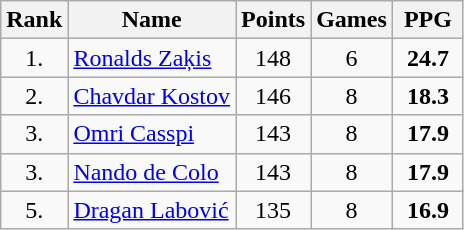<table class="wikitable" style="text-align: center;">
<tr>
<th>Rank</th>
<th>Name</th>
<th>Points</th>
<th>Games</th>
<th width=40>PPG</th>
</tr>
<tr>
<td>1.</td>
<td align="left"> <a href='#'>Ronalds Zaķis</a></td>
<td>148</td>
<td>6</td>
<td><strong>24.7</strong></td>
</tr>
<tr>
<td>2.</td>
<td align="left"> <a href='#'>Chavdar Kostov</a></td>
<td>146</td>
<td>8</td>
<td><strong>18.3</strong></td>
</tr>
<tr>
<td>3.</td>
<td align="left"> <a href='#'>Omri Casspi</a></td>
<td>143</td>
<td>8</td>
<td><strong>17.9</strong></td>
</tr>
<tr>
<td>3.</td>
<td align="left"> <a href='#'>Nando de Colo</a></td>
<td>143</td>
<td>8</td>
<td><strong>17.9</strong></td>
</tr>
<tr>
<td>5.</td>
<td align="left"> <a href='#'>Dragan Labović</a></td>
<td>135</td>
<td>8</td>
<td><strong>16.9</strong></td>
</tr>
</table>
